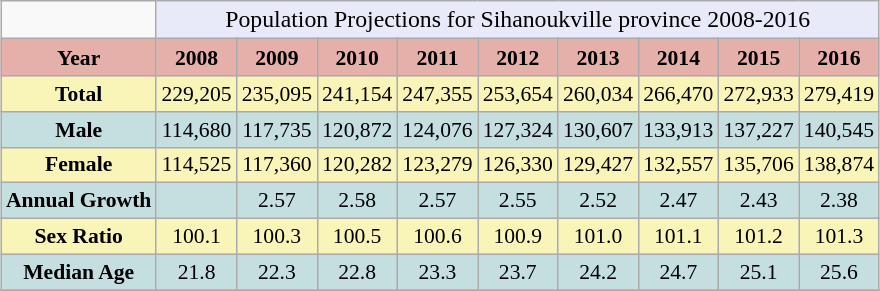<table class="wikitable" style="margin: auto; text-align:center; font-size:90%">
<tr>
<td></td>
<td colspan="22" style="text-align:center;font-size:110%;background:#E8EAFA;">Population Projections for Sihanoukville province 2008-2016</td>
</tr>
<tr>
<th style="background:#e5afaa; color:#000; height:18px;">Year</th>
<th style="background:#e5afaa; color:#000;">2008</th>
<th style="background:#e5afaa; color:#000;">2009</th>
<th style="background:#e5afaa; color:#000;">2010</th>
<th style="background:#e5afaa; color:#000;">2011</th>
<th style="background:#e5afaa; color:#000;">2012</th>
<th style="background:#e5afaa; color:#000;">2013</th>
<th style="background:#e5afaa; color:#000;">2014</th>
<th style="background:#e5afaa; color:#000;">2015</th>
<th style="background:#e5afaa; color:#000;">2016</th>
</tr>
<tr>
<th style="background:#f9f4b7; color:#000; height:16px;">Total</th>
<td style="text-align:center; background:#f9f4b7; color:#000;">229,205</td>
<td style="text-align:center; background:#f9f4b7; color:#000;">235,095</td>
<td style="text-align:center; background:#f9f4b7; color:#000;">241,154</td>
<td style="text-align:center; background:#f9f4b7; color:#000;">247,355</td>
<td style="text-align:center; background:#f9f4b7; color:#000;">253,654</td>
<td style="text-align:center; background:#f9f4b7; color:#000;">260,034</td>
<td style="text-align:center; background:#f9f4b7; color:#000;">266,470</td>
<td style="text-align:center; background:#f9f4b7; color:#000;">272,933</td>
<td style="text-align:center; background:#f9f4b7; color:#000;">279,419</td>
</tr>
<tr>
<th style="background:#c5dfe1; color:#000; height:16px;">Male</th>
<td style="text-align:center; background:#c5dfe1; color:#000;">114,680</td>
<td style="text-align:center; background:#c5dfe1; color:#000;">117,735</td>
<td style="text-align:center; background:#c5dfe1; color:#000;">120,872</td>
<td style="text-align:center; background:#c5dfe1; color:#000;">124,076</td>
<td style="text-align:center; background:#c5dfe1; color:#000;">127,324</td>
<td style="text-align:center; background:#c5dfe1; color:#000;">130,607</td>
<td style="text-align:center; background:#c5dfe1; color:#000;">133,913</td>
<td style="text-align:center; background:#c5dfe1; color:#000;">137,227</td>
<td style="text-align:center; background:#c5dfe1; color:#000;">140,545</td>
</tr>
<tr>
<th style="background:#f9f4b7; color:#000; height:16px;">Female</th>
<td style="text-align:center; background:#f9f4b7; color:#000;">114,525</td>
<td style="text-align:center; background:#f9f4b7; color:#000;">117,360</td>
<td style="text-align:center; background:#f9f4b7; color:#000;">120,282</td>
<td style="text-align:center; background:#f9f4b7; color:#000;">123,279</td>
<td style="text-align:center; background:#f9f4b7; color:#000;">126,330</td>
<td style="text-align:center; background:#f9f4b7; color:#000;">129,427</td>
<td style="text-align:center; background:#f9f4b7; color:#000;">132,557</td>
<td style="text-align:center; background:#f9f4b7; color:#000;">135,706</td>
<td style="text-align:center; background:#f9f4b7; color:#000;">138,874</td>
</tr>
<tr>
<th style="background:#c5dfe1; color:#000; height:16px;">Annual Growth</th>
<td style="text-align:center; background:#c5dfe1; color:#000;"></td>
<td style="text-align:center; background:#c5dfe1; color:#000;">2.57</td>
<td style="text-align:center; background:#c5dfe1; color:#000;">2.58</td>
<td style="text-align:center; background:#c5dfe1; color:#000;">2.57</td>
<td style="text-align:center; background:#c5dfe1; color:#000;">2.55</td>
<td style="text-align:center; background:#c5dfe1; color:#000;">2.52</td>
<td style="text-align:center; background:#c5dfe1; color:#000;">2.47</td>
<td style="text-align:center; background:#c5dfe1; color:#000;">2.43</td>
<td style="text-align:center; background:#c5dfe1; color:#000;">2.38</td>
</tr>
<tr>
<th style="background:#f9f4b7; color:#000; height:16px;">Sex Ratio</th>
<td style="text-align:center; background:#f9f4b7; color:#000;">100.1</td>
<td style="text-align:center; background:#f9f4b7; color:#000;">100.3</td>
<td style="text-align:center; background:#f9f4b7; color:#000;">100.5</td>
<td style="text-align:center; background:#f9f4b7; color:#000;">100.6</td>
<td style="text-align:center; background:#f9f4b7; color:#000;">100.9</td>
<td style="text-align:center; background:#f9f4b7; color:#000;">101.0</td>
<td style="text-align:center; background:#f9f4b7; color:#000;">101.1</td>
<td style="text-align:center; background:#f9f4b7; color:#000;">101.2</td>
<td style="text-align:center; background:#f9f4b7; color:#000;">101.3</td>
</tr>
<tr>
<th style="background:#c5dfe1; color:#000; height:16px;">Median Age</th>
<td style="text-align:center; background:#c5dfe1; color:#000;">21.8</td>
<td style="text-align:center; background:#c5dfe1; color:#000;">22.3</td>
<td style="text-align:center; background:#c5dfe1; color:#000;">22.8</td>
<td style="text-align:center; background:#c5dfe1; color:#000;">23.3</td>
<td style="text-align:center; background:#c5dfe1; color:#000;">23.7</td>
<td style="text-align:center; background:#c5dfe1; color:#000;">24.2</td>
<td style="text-align:center; background:#c5dfe1; color:#000;">24.7</td>
<td style="text-align:center; background:#c5dfe1; color:#000;">25.1</td>
<td style="text-align:center; background:#c5dfe1; color:#000;">25.6</td>
</tr>
<tr>
</tr>
</table>
